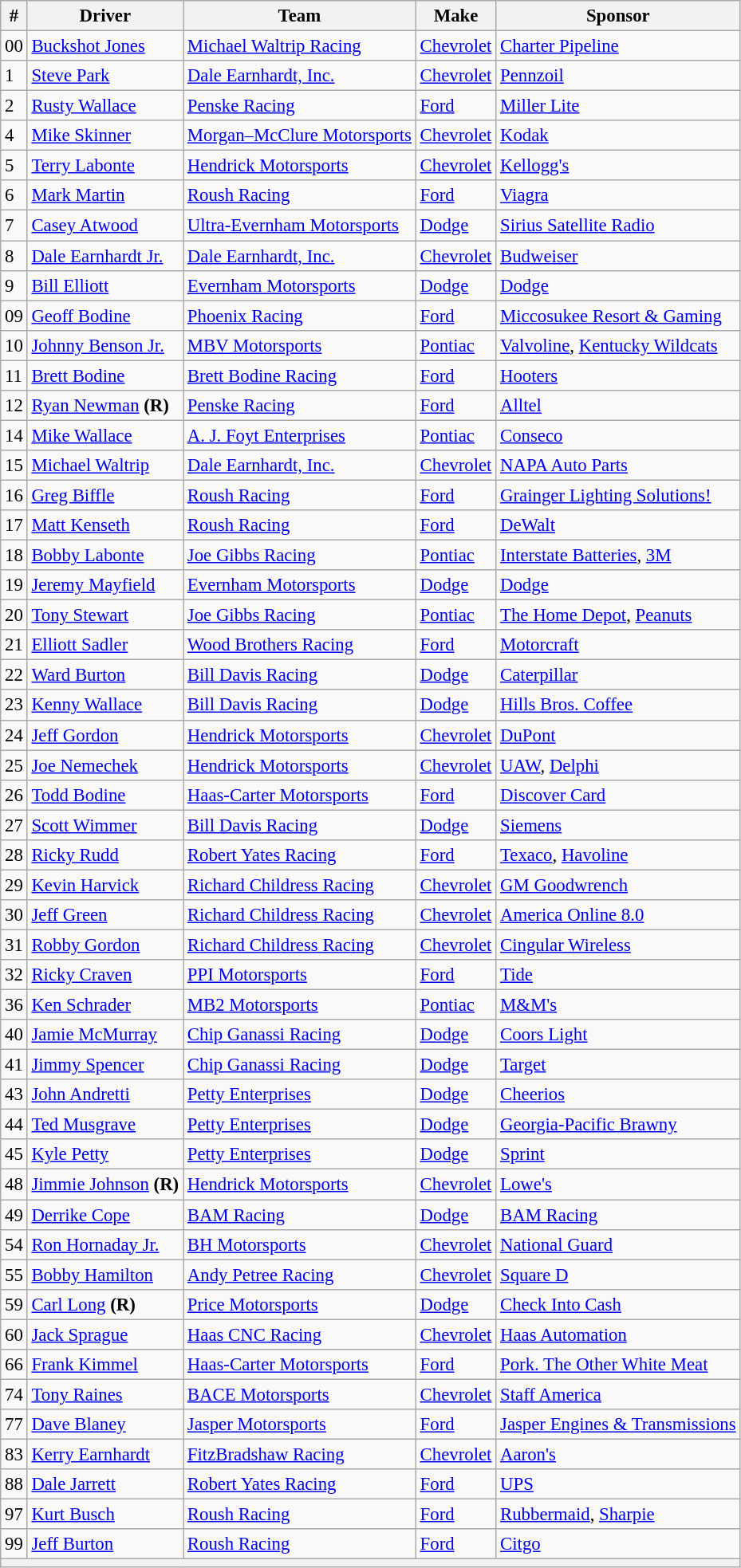<table class="wikitable" style="font-size:95%">
<tr>
<th>#</th>
<th>Driver</th>
<th>Team</th>
<th>Make</th>
<th>Sponsor</th>
</tr>
<tr>
<td>00</td>
<td><a href='#'>Buckshot Jones</a></td>
<td><a href='#'>Michael Waltrip Racing</a></td>
<td><a href='#'>Chevrolet</a></td>
<td><a href='#'>Charter Pipeline</a></td>
</tr>
<tr>
<td>1</td>
<td><a href='#'>Steve Park</a></td>
<td><a href='#'>Dale Earnhardt, Inc.</a></td>
<td><a href='#'>Chevrolet</a></td>
<td><a href='#'>Pennzoil</a></td>
</tr>
<tr>
<td>2</td>
<td><a href='#'>Rusty Wallace</a></td>
<td><a href='#'>Penske Racing</a></td>
<td><a href='#'>Ford</a></td>
<td><a href='#'>Miller Lite</a></td>
</tr>
<tr>
<td>4</td>
<td><a href='#'>Mike Skinner</a></td>
<td><a href='#'>Morgan–McClure Motorsports</a></td>
<td><a href='#'>Chevrolet</a></td>
<td><a href='#'>Kodak</a></td>
</tr>
<tr>
<td>5</td>
<td><a href='#'>Terry Labonte</a></td>
<td><a href='#'>Hendrick Motorsports</a></td>
<td><a href='#'>Chevrolet</a></td>
<td><a href='#'>Kellogg's</a></td>
</tr>
<tr>
<td>6</td>
<td><a href='#'>Mark Martin</a></td>
<td><a href='#'>Roush Racing</a></td>
<td><a href='#'>Ford</a></td>
<td><a href='#'>Viagra</a></td>
</tr>
<tr>
<td>7</td>
<td><a href='#'>Casey Atwood</a></td>
<td><a href='#'>Ultra-Evernham Motorsports</a></td>
<td><a href='#'>Dodge</a></td>
<td><a href='#'>Sirius Satellite Radio</a></td>
</tr>
<tr>
<td>8</td>
<td><a href='#'>Dale Earnhardt Jr.</a></td>
<td><a href='#'>Dale Earnhardt, Inc.</a></td>
<td><a href='#'>Chevrolet</a></td>
<td><a href='#'>Budweiser</a></td>
</tr>
<tr>
<td>9</td>
<td><a href='#'>Bill Elliott</a></td>
<td><a href='#'>Evernham Motorsports</a></td>
<td><a href='#'>Dodge</a></td>
<td><a href='#'>Dodge</a></td>
</tr>
<tr>
<td>09</td>
<td><a href='#'>Geoff Bodine</a></td>
<td><a href='#'>Phoenix Racing</a></td>
<td><a href='#'>Ford</a></td>
<td><a href='#'>Miccosukee Resort & Gaming</a></td>
</tr>
<tr>
<td>10</td>
<td><a href='#'>Johnny Benson Jr.</a></td>
<td><a href='#'>MBV Motorsports</a></td>
<td><a href='#'>Pontiac</a></td>
<td><a href='#'>Valvoline</a>, <a href='#'>Kentucky Wildcats</a></td>
</tr>
<tr>
<td>11</td>
<td><a href='#'>Brett Bodine</a></td>
<td><a href='#'>Brett Bodine Racing</a></td>
<td><a href='#'>Ford</a></td>
<td><a href='#'>Hooters</a></td>
</tr>
<tr>
<td>12</td>
<td><a href='#'>Ryan Newman</a> <strong>(R)</strong></td>
<td><a href='#'>Penske Racing</a></td>
<td><a href='#'>Ford</a></td>
<td><a href='#'>Alltel</a></td>
</tr>
<tr>
<td>14</td>
<td><a href='#'>Mike Wallace</a></td>
<td><a href='#'>A. J. Foyt Enterprises</a></td>
<td><a href='#'>Pontiac</a></td>
<td><a href='#'>Conseco</a></td>
</tr>
<tr>
<td>15</td>
<td><a href='#'>Michael Waltrip</a></td>
<td><a href='#'>Dale Earnhardt, Inc.</a></td>
<td><a href='#'>Chevrolet</a></td>
<td><a href='#'>NAPA Auto Parts</a></td>
</tr>
<tr>
<td>16</td>
<td><a href='#'>Greg Biffle</a></td>
<td><a href='#'>Roush Racing</a></td>
<td><a href='#'>Ford</a></td>
<td><a href='#'>Grainger Lighting Solutions!</a></td>
</tr>
<tr>
<td>17</td>
<td><a href='#'>Matt Kenseth</a></td>
<td><a href='#'>Roush Racing</a></td>
<td><a href='#'>Ford</a></td>
<td><a href='#'>DeWalt</a></td>
</tr>
<tr>
<td>18</td>
<td><a href='#'>Bobby Labonte</a></td>
<td><a href='#'>Joe Gibbs Racing</a></td>
<td><a href='#'>Pontiac</a></td>
<td><a href='#'>Interstate Batteries</a>, <a href='#'>3M</a></td>
</tr>
<tr>
<td>19</td>
<td><a href='#'>Jeremy Mayfield</a></td>
<td><a href='#'>Evernham Motorsports</a></td>
<td><a href='#'>Dodge</a></td>
<td><a href='#'>Dodge</a></td>
</tr>
<tr>
<td>20</td>
<td><a href='#'>Tony Stewart</a></td>
<td><a href='#'>Joe Gibbs Racing</a></td>
<td><a href='#'>Pontiac</a></td>
<td><a href='#'>The Home Depot</a>, <a href='#'>Peanuts</a></td>
</tr>
<tr>
<td>21</td>
<td><a href='#'>Elliott Sadler</a></td>
<td><a href='#'>Wood Brothers Racing</a></td>
<td><a href='#'>Ford</a></td>
<td><a href='#'>Motorcraft</a></td>
</tr>
<tr>
<td>22</td>
<td><a href='#'>Ward Burton</a></td>
<td><a href='#'>Bill Davis Racing</a></td>
<td><a href='#'>Dodge</a></td>
<td><a href='#'>Caterpillar</a></td>
</tr>
<tr>
<td>23</td>
<td><a href='#'>Kenny Wallace</a></td>
<td><a href='#'>Bill Davis Racing</a></td>
<td><a href='#'>Dodge</a></td>
<td><a href='#'>Hills Bros. Coffee</a></td>
</tr>
<tr>
<td>24</td>
<td><a href='#'>Jeff Gordon</a></td>
<td><a href='#'>Hendrick Motorsports</a></td>
<td><a href='#'>Chevrolet</a></td>
<td><a href='#'>DuPont</a></td>
</tr>
<tr>
<td>25</td>
<td><a href='#'>Joe Nemechek</a></td>
<td><a href='#'>Hendrick Motorsports</a></td>
<td><a href='#'>Chevrolet</a></td>
<td><a href='#'>UAW</a>, <a href='#'>Delphi</a></td>
</tr>
<tr>
<td>26</td>
<td><a href='#'>Todd Bodine</a></td>
<td><a href='#'>Haas-Carter Motorsports</a></td>
<td><a href='#'>Ford</a></td>
<td><a href='#'>Discover Card</a></td>
</tr>
<tr>
<td>27</td>
<td><a href='#'>Scott Wimmer</a></td>
<td><a href='#'>Bill Davis Racing</a></td>
<td><a href='#'>Dodge</a></td>
<td><a href='#'>Siemens</a></td>
</tr>
<tr>
<td>28</td>
<td><a href='#'>Ricky Rudd</a></td>
<td><a href='#'>Robert Yates Racing</a></td>
<td><a href='#'>Ford</a></td>
<td><a href='#'>Texaco</a>, <a href='#'>Havoline</a></td>
</tr>
<tr>
<td>29</td>
<td><a href='#'>Kevin Harvick</a></td>
<td><a href='#'>Richard Childress Racing</a></td>
<td><a href='#'>Chevrolet</a></td>
<td><a href='#'>GM Goodwrench</a></td>
</tr>
<tr>
<td>30</td>
<td><a href='#'>Jeff Green</a></td>
<td><a href='#'>Richard Childress Racing</a></td>
<td><a href='#'>Chevrolet</a></td>
<td><a href='#'>America Online 8.0</a></td>
</tr>
<tr>
<td>31</td>
<td><a href='#'>Robby Gordon</a></td>
<td><a href='#'>Richard Childress Racing</a></td>
<td><a href='#'>Chevrolet</a></td>
<td><a href='#'>Cingular Wireless</a></td>
</tr>
<tr>
<td>32</td>
<td><a href='#'>Ricky Craven</a></td>
<td><a href='#'>PPI Motorsports</a></td>
<td><a href='#'>Ford</a></td>
<td><a href='#'>Tide</a></td>
</tr>
<tr>
<td>36</td>
<td><a href='#'>Ken Schrader</a></td>
<td><a href='#'>MB2 Motorsports</a></td>
<td><a href='#'>Pontiac</a></td>
<td><a href='#'>M&M's</a></td>
</tr>
<tr>
<td>40</td>
<td><a href='#'>Jamie McMurray</a></td>
<td><a href='#'>Chip Ganassi Racing</a></td>
<td><a href='#'>Dodge</a></td>
<td><a href='#'>Coors Light</a></td>
</tr>
<tr>
<td>41</td>
<td><a href='#'>Jimmy Spencer</a></td>
<td><a href='#'>Chip Ganassi Racing</a></td>
<td><a href='#'>Dodge</a></td>
<td><a href='#'>Target</a></td>
</tr>
<tr>
<td>43</td>
<td><a href='#'>John Andretti</a></td>
<td><a href='#'>Petty Enterprises</a></td>
<td><a href='#'>Dodge</a></td>
<td><a href='#'>Cheerios</a></td>
</tr>
<tr>
<td>44</td>
<td><a href='#'>Ted Musgrave</a></td>
<td><a href='#'>Petty Enterprises</a></td>
<td><a href='#'>Dodge</a></td>
<td><a href='#'>Georgia-Pacific Brawny</a></td>
</tr>
<tr>
<td>45</td>
<td><a href='#'>Kyle Petty</a></td>
<td><a href='#'>Petty Enterprises</a></td>
<td><a href='#'>Dodge</a></td>
<td><a href='#'>Sprint</a></td>
</tr>
<tr>
<td>48</td>
<td><a href='#'>Jimmie Johnson</a> <strong>(R)</strong></td>
<td><a href='#'>Hendrick Motorsports</a></td>
<td><a href='#'>Chevrolet</a></td>
<td><a href='#'>Lowe's</a></td>
</tr>
<tr>
<td>49</td>
<td><a href='#'>Derrike Cope</a></td>
<td><a href='#'>BAM Racing</a></td>
<td><a href='#'>Dodge</a></td>
<td><a href='#'>BAM Racing</a></td>
</tr>
<tr>
<td>54</td>
<td><a href='#'>Ron Hornaday Jr.</a></td>
<td><a href='#'>BH Motorsports</a></td>
<td><a href='#'>Chevrolet</a></td>
<td><a href='#'>National Guard</a></td>
</tr>
<tr>
<td>55</td>
<td><a href='#'>Bobby Hamilton</a></td>
<td><a href='#'>Andy Petree Racing</a></td>
<td><a href='#'>Chevrolet</a></td>
<td><a href='#'>Square D</a></td>
</tr>
<tr>
<td>59</td>
<td><a href='#'>Carl Long</a> <strong>(R)</strong></td>
<td><a href='#'>Price Motorsports</a></td>
<td><a href='#'>Dodge</a></td>
<td><a href='#'>Check Into Cash</a></td>
</tr>
<tr>
<td>60</td>
<td><a href='#'>Jack Sprague</a></td>
<td><a href='#'>Haas CNC Racing</a></td>
<td><a href='#'>Chevrolet</a></td>
<td><a href='#'>Haas Automation</a></td>
</tr>
<tr>
<td>66</td>
<td><a href='#'>Frank Kimmel</a></td>
<td><a href='#'>Haas-Carter Motorsports</a></td>
<td><a href='#'>Ford</a></td>
<td><a href='#'>Pork. The Other White Meat</a></td>
</tr>
<tr>
<td>74</td>
<td><a href='#'>Tony Raines</a></td>
<td><a href='#'>BACE Motorsports</a></td>
<td><a href='#'>Chevrolet</a></td>
<td><a href='#'>Staff America</a></td>
</tr>
<tr>
<td>77</td>
<td><a href='#'>Dave Blaney</a></td>
<td><a href='#'>Jasper Motorsports</a></td>
<td><a href='#'>Ford</a></td>
<td><a href='#'>Jasper Engines & Transmissions</a></td>
</tr>
<tr>
<td>83</td>
<td><a href='#'>Kerry Earnhardt</a></td>
<td><a href='#'>FitzBradshaw Racing</a></td>
<td><a href='#'>Chevrolet</a></td>
<td><a href='#'>Aaron's</a></td>
</tr>
<tr>
<td>88</td>
<td><a href='#'>Dale Jarrett</a></td>
<td><a href='#'>Robert Yates Racing</a></td>
<td><a href='#'>Ford</a></td>
<td><a href='#'>UPS</a></td>
</tr>
<tr>
<td>97</td>
<td><a href='#'>Kurt Busch</a></td>
<td><a href='#'>Roush Racing</a></td>
<td><a href='#'>Ford</a></td>
<td><a href='#'>Rubbermaid</a>, <a href='#'>Sharpie</a></td>
</tr>
<tr>
<td>99</td>
<td><a href='#'>Jeff Burton</a></td>
<td><a href='#'>Roush Racing</a></td>
<td><a href='#'>Ford</a></td>
<td><a href='#'>Citgo</a></td>
</tr>
<tr>
<th colspan="5"></th>
</tr>
</table>
